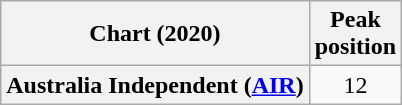<table class="wikitable plainrowheaders" style="text-align:center;">
<tr>
<th scope="col">Chart (2020)</th>
<th scope="col">Peak<br>position</th>
</tr>
<tr>
<th scope="row">Australia Independent (<a href='#'>AIR</a>)</th>
<td>12</td>
</tr>
</table>
